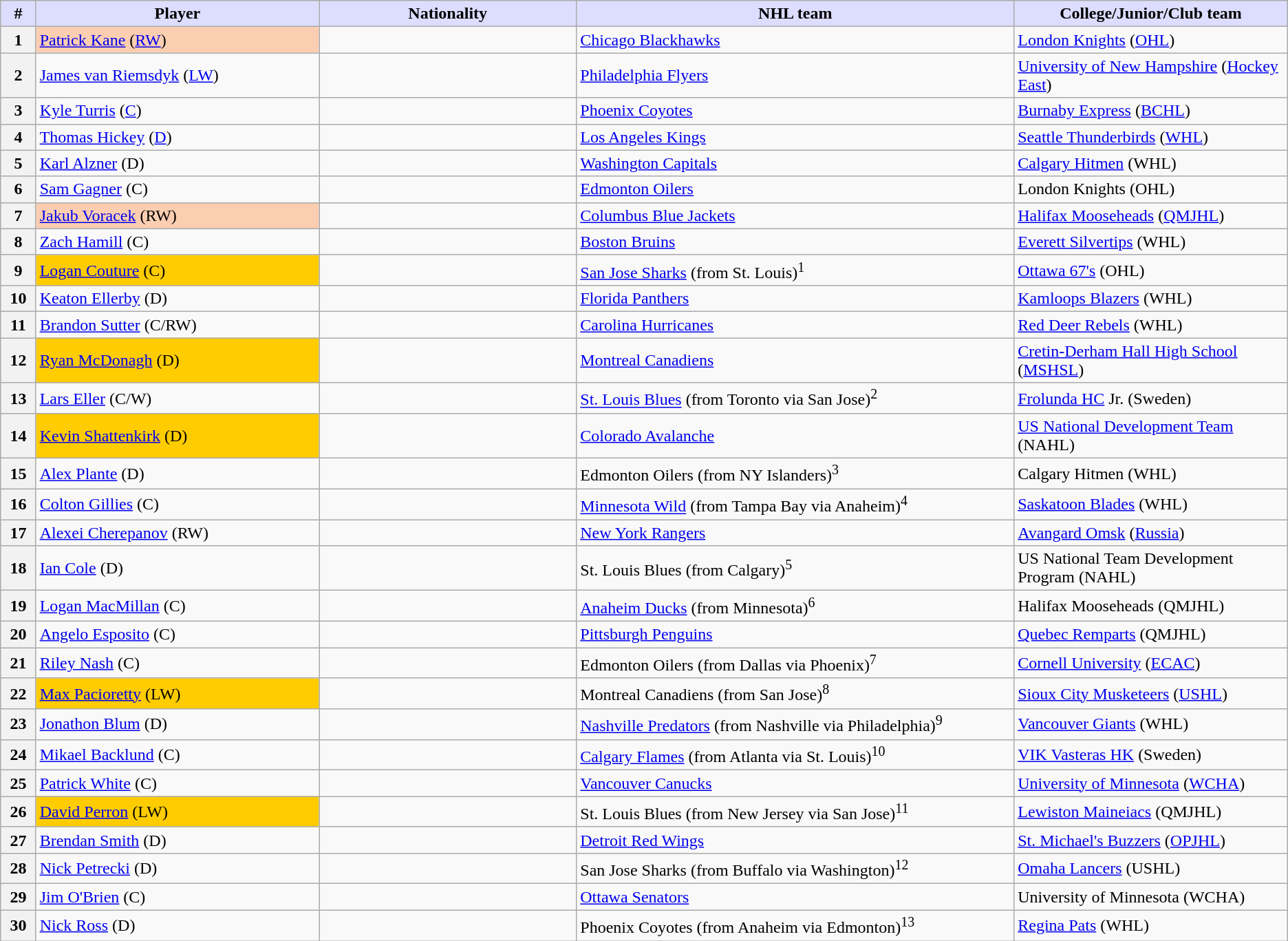<table class="wikitable">
<tr>
<th style="background:#ddf; width:2.75%;">#</th>
<th style="background:#ddf; width:22.0%;">Player</th>
<th style="background:#ddf; width:20.0%;">Nationality</th>
<th style="background:#ddf; width:34.0%;">NHL team</th>
<th style="background:#ddf; width:100.0%;">College/Junior/Club team</th>
</tr>
<tr>
<th>1</th>
<td bgcolor="#FBCEB1"><a href='#'>Patrick Kane</a> (<a href='#'>RW</a>)</td>
<td></td>
<td><a href='#'>Chicago Blackhawks</a></td>
<td><a href='#'>London Knights</a> (<a href='#'>OHL</a>)</td>
</tr>
<tr>
<th>2</th>
<td><a href='#'>James van Riemsdyk</a> (<a href='#'>LW</a>)</td>
<td></td>
<td><a href='#'>Philadelphia Flyers</a></td>
<td><a href='#'>University of New Hampshire</a> (<a href='#'>Hockey East</a>)</td>
</tr>
<tr>
<th>3</th>
<td><a href='#'>Kyle Turris</a> (<a href='#'>C</a>)</td>
<td></td>
<td><a href='#'>Phoenix Coyotes</a></td>
<td><a href='#'>Burnaby Express</a> (<a href='#'>BCHL</a>)</td>
</tr>
<tr>
<th>4</th>
<td><a href='#'>Thomas Hickey</a> (<a href='#'>D</a>)</td>
<td></td>
<td><a href='#'>Los Angeles Kings</a></td>
<td><a href='#'>Seattle Thunderbirds</a> (<a href='#'>WHL</a>)</td>
</tr>
<tr>
<th>5</th>
<td><a href='#'>Karl Alzner</a> (D)</td>
<td></td>
<td><a href='#'>Washington Capitals</a></td>
<td><a href='#'>Calgary Hitmen</a> (WHL)</td>
</tr>
<tr>
<th>6</th>
<td><a href='#'>Sam Gagner</a> (C)</td>
<td></td>
<td><a href='#'>Edmonton Oilers</a></td>
<td>London Knights (OHL)</td>
</tr>
<tr>
<th>7</th>
<td bgcolor="#FBCEB1"><a href='#'>Jakub Voracek</a> (RW)</td>
<td></td>
<td><a href='#'>Columbus Blue Jackets</a></td>
<td><a href='#'>Halifax Mooseheads</a> (<a href='#'>QMJHL</a>)</td>
</tr>
<tr>
<th>8</th>
<td><a href='#'>Zach Hamill</a> (C)</td>
<td></td>
<td><a href='#'>Boston Bruins</a></td>
<td><a href='#'>Everett Silvertips</a> (WHL)</td>
</tr>
<tr>
<th>9</th>
<td bgcolor="#FFCC00"><a href='#'>Logan Couture</a> (C)</td>
<td></td>
<td><a href='#'>San Jose Sharks</a> (from St. Louis)<sup>1</sup></td>
<td><a href='#'>Ottawa 67's</a> (OHL)</td>
</tr>
<tr>
<th>10</th>
<td><a href='#'>Keaton Ellerby</a> (D)</td>
<td></td>
<td><a href='#'>Florida Panthers</a></td>
<td><a href='#'>Kamloops Blazers</a> (WHL)</td>
</tr>
<tr>
<th>11</th>
<td><a href='#'>Brandon Sutter</a> (C/RW)</td>
<td></td>
<td><a href='#'>Carolina Hurricanes</a></td>
<td><a href='#'>Red Deer Rebels</a> (WHL)</td>
</tr>
<tr>
<th>12</th>
<td bgcolor="#FFCC00"><a href='#'>Ryan McDonagh</a> (D)</td>
<td></td>
<td><a href='#'>Montreal Canadiens</a></td>
<td><a href='#'>Cretin-Derham Hall High School</a> (<a href='#'>MSHSL</a>)</td>
</tr>
<tr>
<th>13</th>
<td><a href='#'>Lars Eller</a> (C/W)</td>
<td></td>
<td><a href='#'>St. Louis Blues</a> (from Toronto via San Jose)<sup>2</sup></td>
<td><a href='#'>Frolunda HC</a> Jr. (Sweden)</td>
</tr>
<tr>
<th>14</th>
<td bgcolor="#FFCC00"><a href='#'>Kevin Shattenkirk</a> (D)</td>
<td></td>
<td><a href='#'>Colorado Avalanche</a></td>
<td><a href='#'>US National Development Team</a> (NAHL)</td>
</tr>
<tr>
<th>15</th>
<td><a href='#'>Alex Plante</a> (D)</td>
<td></td>
<td>Edmonton Oilers (from NY Islanders)<sup>3</sup></td>
<td>Calgary Hitmen (WHL)</td>
</tr>
<tr>
<th>16</th>
<td><a href='#'>Colton Gillies</a> (C)</td>
<td></td>
<td><a href='#'>Minnesota Wild</a> (from Tampa Bay via Anaheim)<sup>4</sup></td>
<td><a href='#'>Saskatoon Blades</a> (WHL)</td>
</tr>
<tr>
<th>17</th>
<td><a href='#'>Alexei Cherepanov</a> (RW)</td>
<td></td>
<td><a href='#'>New York Rangers</a></td>
<td><a href='#'>Avangard Omsk</a> (<a href='#'>Russia</a>)</td>
</tr>
<tr>
<th>18</th>
<td><a href='#'>Ian Cole</a> (D)</td>
<td></td>
<td>St. Louis Blues (from Calgary)<sup>5</sup></td>
<td>US National Team Development Program (NAHL)</td>
</tr>
<tr>
<th>19</th>
<td><a href='#'>Logan MacMillan</a> (C)</td>
<td></td>
<td><a href='#'>Anaheim Ducks</a> (from Minnesota)<sup>6</sup></td>
<td>Halifax Mooseheads (QMJHL)</td>
</tr>
<tr>
<th>20</th>
<td><a href='#'>Angelo Esposito</a> (C)</td>
<td></td>
<td><a href='#'>Pittsburgh Penguins</a></td>
<td><a href='#'>Quebec Remparts</a> (QMJHL)</td>
</tr>
<tr>
<th>21</th>
<td><a href='#'>Riley Nash</a> (C)</td>
<td></td>
<td>Edmonton Oilers (from Dallas via Phoenix)<sup>7</sup></td>
<td><a href='#'>Cornell University</a> (<a href='#'>ECAC</a>)</td>
</tr>
<tr>
<th>22</th>
<td bgcolor="#FFCC00"><a href='#'>Max Pacioretty</a> (LW)</td>
<td></td>
<td>Montreal Canadiens (from San Jose)<sup>8</sup></td>
<td><a href='#'>Sioux City Musketeers</a> (<a href='#'>USHL</a>)</td>
</tr>
<tr>
<th>23</th>
<td><a href='#'>Jonathon Blum</a> (D)</td>
<td></td>
<td><a href='#'>Nashville Predators</a> (from Nashville via Philadelphia)<sup>9</sup></td>
<td><a href='#'>Vancouver Giants</a> (WHL)</td>
</tr>
<tr>
<th>24</th>
<td><a href='#'>Mikael Backlund</a> (C)</td>
<td></td>
<td><a href='#'>Calgary Flames</a> (from Atlanta via St. Louis)<sup>10</sup></td>
<td><a href='#'>VIK Vasteras HK</a> (Sweden)</td>
</tr>
<tr>
<th>25</th>
<td><a href='#'>Patrick White</a> (C)</td>
<td></td>
<td><a href='#'>Vancouver Canucks</a></td>
<td><a href='#'>University of Minnesota</a> (<a href='#'>WCHA</a>)</td>
</tr>
<tr>
<th>26</th>
<td bgcolor="#FFCC00"><a href='#'>David Perron</a> (LW)</td>
<td></td>
<td>St. Louis Blues (from New Jersey via San Jose)<sup>11</sup></td>
<td><a href='#'>Lewiston Maineiacs</a> (QMJHL)</td>
</tr>
<tr>
<th>27</th>
<td><a href='#'>Brendan Smith</a> (D)</td>
<td></td>
<td><a href='#'>Detroit Red Wings</a></td>
<td><a href='#'>St. Michael's Buzzers</a> (<a href='#'>OPJHL</a>)</td>
</tr>
<tr>
<th>28</th>
<td><a href='#'>Nick Petrecki</a> (D)</td>
<td></td>
<td>San Jose Sharks (from Buffalo via Washington)<sup>12</sup></td>
<td><a href='#'>Omaha Lancers</a> (USHL)</td>
</tr>
<tr>
<th>29</th>
<td><a href='#'>Jim O'Brien</a> (C)</td>
<td></td>
<td><a href='#'>Ottawa Senators</a></td>
<td>University of Minnesota (WCHA)</td>
</tr>
<tr>
<th>30</th>
<td><a href='#'>Nick Ross</a> (D)</td>
<td></td>
<td>Phoenix Coyotes (from Anaheim via Edmonton)<sup>13</sup></td>
<td><a href='#'>Regina Pats</a> (WHL)</td>
</tr>
</table>
